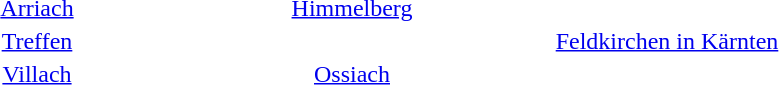<table width="50%">
<tr ---->
<td width ="33%" align="center"><a href='#'>Arriach</a></td>
<td width ="33%" align="center"><a href='#'>Himmelberg</a></td>
<td width ="33%" align="center"></td>
</tr>
<tr ---->
<td width ="33%" align="center"><a href='#'>Treffen</a></td>
<td width ="33%" align="center"></td>
<td width ="33%" align="center"><a href='#'>Feldkirchen in Kärnten</a></td>
</tr>
<tr ---->
<td width ="33%" align="center"><a href='#'>Villach</a></td>
<td width ="33%" align="center"><a href='#'>Ossiach</a></td>
<td width ="33%" align="center"></td>
</tr>
</table>
